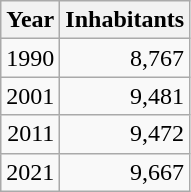<table cellspacing="0" cellpadding="0">
<tr>
<td valign="top"><br><table class="wikitable sortable zebra hintergrundfarbe5">
<tr>
<th>Year</th>
<th>Inhabitants</th>
</tr>
<tr align="right">
<td>1990</td>
<td>8,767</td>
</tr>
<tr align="right">
<td>2001</td>
<td>9,481</td>
</tr>
<tr align="right">
<td>2011</td>
<td>9,472</td>
</tr>
<tr align="right">
<td>2021</td>
<td>9,667</td>
</tr>
</table>
</td>
</tr>
</table>
